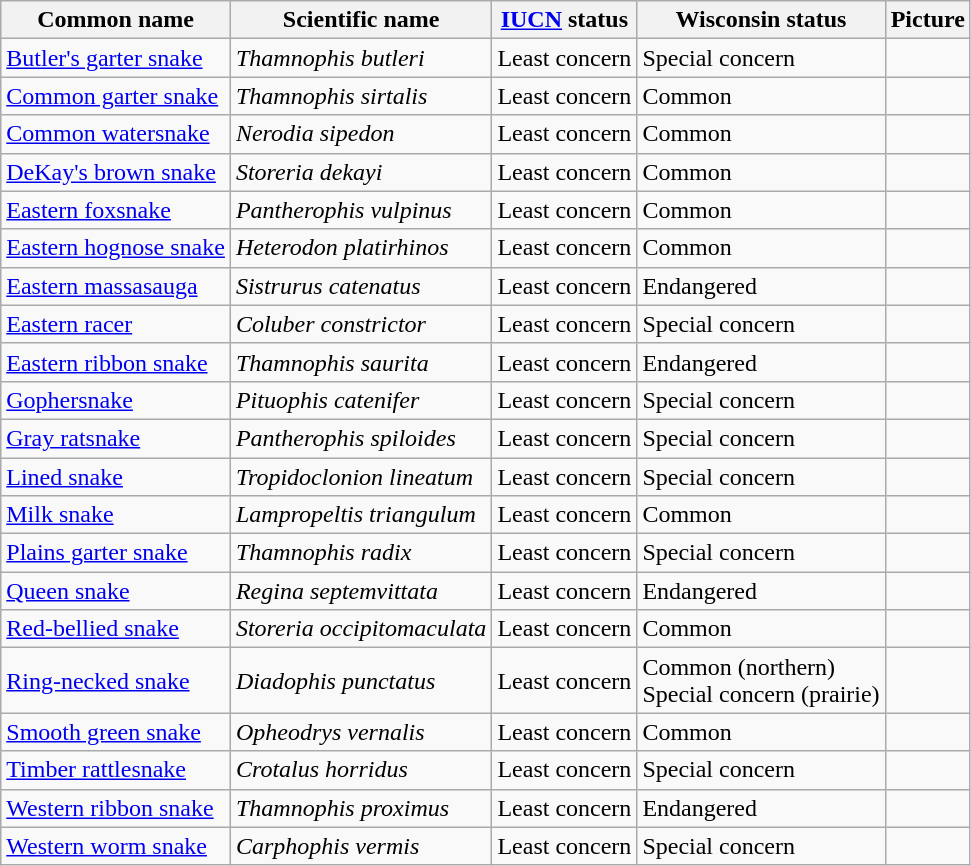<table class="wikitable">
<tr>
<th>Common name</th>
<th>Scientific name</th>
<th><a href='#'>IUCN</a> status</th>
<th>Wisconsin status</th>
<th>Picture</th>
</tr>
<tr>
<td><a href='#'>Butler's garter snake</a></td>
<td><em>Thamnophis butleri</em></td>
<td>Least concern</td>
<td>Special concern</td>
<td></td>
</tr>
<tr>
<td><a href='#'>Common garter snake</a></td>
<td><em>Thamnophis sirtalis</em></td>
<td>Least concern</td>
<td>Common</td>
<td></td>
</tr>
<tr>
<td><a href='#'>Common watersnake</a></td>
<td><em>Nerodia sipedon</em></td>
<td>Least concern</td>
<td>Common</td>
<td></td>
</tr>
<tr>
<td><a href='#'>DeKay's brown snake</a></td>
<td><em>Storeria dekayi</em></td>
<td>Least concern</td>
<td>Common</td>
<td></td>
</tr>
<tr>
<td><a href='#'>Eastern foxsnake</a></td>
<td><em>Pantherophis vulpinus</em></td>
<td>Least concern</td>
<td>Common</td>
<td></td>
</tr>
<tr>
<td><a href='#'>Eastern hognose snake</a></td>
<td><em>Heterodon platirhinos</em></td>
<td>Least concern</td>
<td>Common</td>
<td></td>
</tr>
<tr>
<td><a href='#'>Eastern massasauga</a></td>
<td><em>Sistrurus catenatus</em></td>
<td>Least concern</td>
<td>Endangered</td>
<td></td>
</tr>
<tr>
<td><a href='#'>Eastern racer</a></td>
<td><em>Coluber constrictor</em></td>
<td>Least concern</td>
<td>Special concern</td>
<td></td>
</tr>
<tr>
<td><a href='#'>Eastern ribbon snake</a></td>
<td><em>Thamnophis saurita</em></td>
<td>Least concern</td>
<td>Endangered</td>
<td></td>
</tr>
<tr>
<td><a href='#'>Gophersnake</a></td>
<td><em>Pituophis catenifer</em></td>
<td>Least concern</td>
<td>Special concern</td>
<td></td>
</tr>
<tr>
<td><a href='#'>Gray ratsnake</a></td>
<td><em>Pantherophis spiloides</em></td>
<td>Least concern</td>
<td>Special concern</td>
<td></td>
</tr>
<tr>
<td><a href='#'>Lined snake</a></td>
<td><em>Tropidoclonion lineatum</em></td>
<td>Least concern</td>
<td>Special concern</td>
<td></td>
</tr>
<tr>
<td><a href='#'>Milk snake</a></td>
<td><em>Lampropeltis triangulum</em></td>
<td>Least concern</td>
<td>Common</td>
<td></td>
</tr>
<tr>
<td><a href='#'>Plains garter snake</a></td>
<td><em>Thamnophis radix</em></td>
<td>Least concern</td>
<td>Special concern</td>
<td></td>
</tr>
<tr>
<td><a href='#'>Queen snake</a></td>
<td><em>Regina septemvittata</em></td>
<td>Least concern</td>
<td>Endangered</td>
<td></td>
</tr>
<tr>
<td><a href='#'>Red-bellied snake</a></td>
<td><em>Storeria occipitomaculata</em></td>
<td>Least concern</td>
<td>Common</td>
<td></td>
</tr>
<tr>
<td><a href='#'>Ring-necked snake</a></td>
<td><em>Diadophis punctatus</em></td>
<td>Least concern</td>
<td>Common (northern)<br>Special concern (prairie)</td>
<td></td>
</tr>
<tr>
<td><a href='#'>Smooth green snake</a></td>
<td><em>Opheodrys vernalis</em></td>
<td>Least concern</td>
<td>Common</td>
<td></td>
</tr>
<tr>
<td><a href='#'>Timber rattlesnake</a></td>
<td><em>Crotalus horridus</em></td>
<td>Least concern</td>
<td>Special concern</td>
<td></td>
</tr>
<tr>
<td><a href='#'>Western ribbon snake</a></td>
<td><em>Thamnophis proximus</em></td>
<td>Least concern</td>
<td>Endangered</td>
<td></td>
</tr>
<tr>
<td><a href='#'>Western worm snake</a></td>
<td><em>Carphophis vermis</em></td>
<td>Least concern</td>
<td>Special concern</td>
<td></td>
</tr>
</table>
